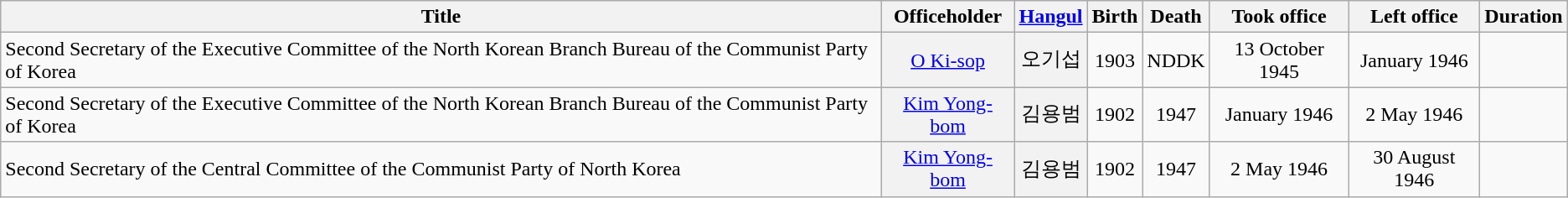<table class="wikitable">
<tr>
<th scope="col"  class="unsortable">Title</th>
<th scope="col">Officeholder</th>
<th class="unsortable"><a href='#'>Hangul</a></th>
<th scope="col">Birth</th>
<th scope="col">Death</th>
<th scope="col">Took office</th>
<th scope="col">Left office</th>
<th scope="col">Duration</th>
</tr>
<tr>
<td>Second Secretary of the Executive Committee of the North Korean Branch Bureau of the Communist Party of Korea</td>
<th align="center" scope="row" style="font-weight:normal;"><a href='#'>O Ki-sop</a></th>
<th align="center" scope="row" style="font-weight:normal;">오기섭</th>
<td align="center">1903</td>
<td align="center">NDDK</td>
<td align="center">13 October 1945</td>
<td align="center">January 1946</td>
<td align="center"></td>
</tr>
<tr>
<td>Second Secretary of the Executive Committee of the North Korean Branch Bureau of the Communist Party of Korea</td>
<th align="center" scope="row" style="font-weight:normal;"><a href='#'>Kim Yong-bom</a></th>
<th align="center" scope="row" style="font-weight:normal;">김용범</th>
<td align="center">1902</td>
<td align="center">1947</td>
<td align="center">January 1946</td>
<td align="center">2 May 1946</td>
<td align="center"></td>
</tr>
<tr>
<td>Second Secretary of the Central Committee of the Communist Party of North Korea</td>
<th align="center" scope="row" style="font-weight:normal;"><a href='#'>Kim Yong-bom</a></th>
<th align="center" scope="row" style="font-weight:normal;">김용범</th>
<td align="center">1902</td>
<td align="center">1947</td>
<td align="center">2 May 1946</td>
<td align="center">30 August 1946</td>
<td align="center"></td>
</tr>
</table>
